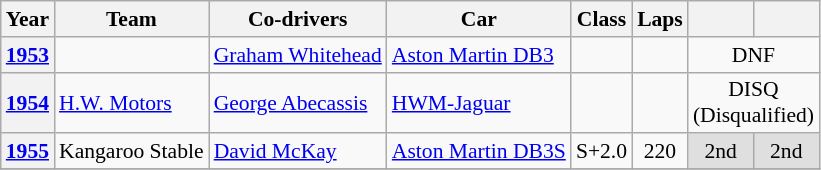<table class="wikitable" style="font-size:90%">
<tr>
<th>Year</th>
<th>Team</th>
<th>Co-drivers</th>
<th>Car</th>
<th>Class</th>
<th>Laps</th>
<th></th>
<th></th>
</tr>
<tr align="center">
<th><a href='#'>1953</a></th>
<td align="left"></td>
<td align="left"> <a href='#'>Graham Whitehead</a></td>
<td align="left"><a href='#'>Aston Martin DB3</a></td>
<td></td>
<td></td>
<td colspan=2>DNF<br></td>
</tr>
<tr align="center">
<th><a href='#'>1954</a></th>
<td align="left"> <a href='#'>H.W. Motors</a></td>
<td align="left"> <a href='#'>George Abecassis</a></td>
<td align="left"><a href='#'>HWM-Jaguar</a></td>
<td></td>
<td></td>
<td colspan=2>DISQ<br>(Disqualified)</td>
</tr>
<tr align="center">
<th><a href='#'>1955</a></th>
<td align="left"> Kangaroo Stable</td>
<td align="left"> <a href='#'>David McKay</a></td>
<td align="left"><a href='#'>Aston Martin DB3S</a></td>
<td>S+2.0</td>
<td>220</td>
<td style="background:#dfdfdf;">2nd</td>
<td style="background:#dfdfdf;">2nd</td>
</tr>
<tr align="center">
</tr>
</table>
